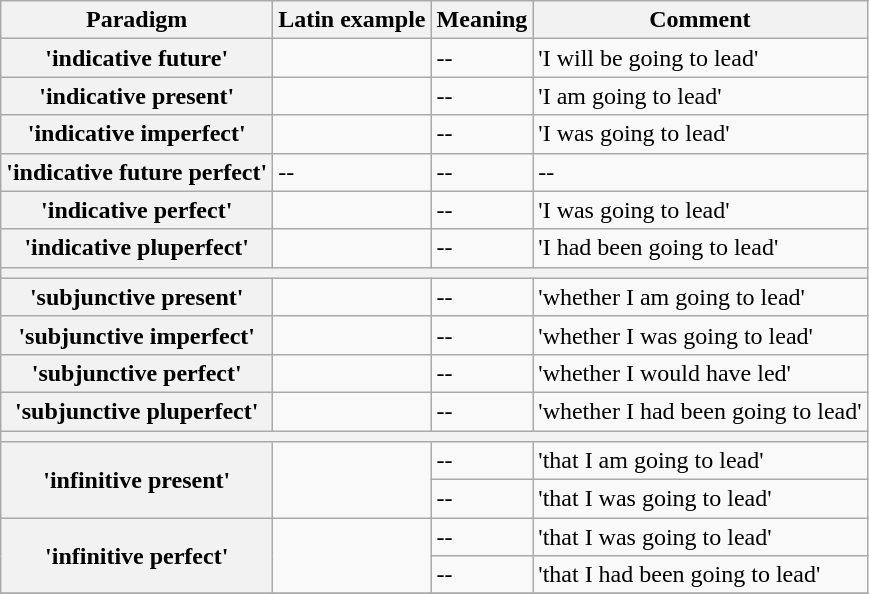<table class="wikitable">
<tr>
<th>Paradigm</th>
<th>Latin example</th>
<th>Meaning</th>
<th>Comment</th>
</tr>
<tr>
<th>'indicative future'</th>
<td><strong></strong></td>
<td>--</td>
<td>'I will be going to lead'</td>
</tr>
<tr>
<th>'indicative present'</th>
<td><strong></strong></td>
<td>--</td>
<td>'I am going to lead'</td>
</tr>
<tr>
<th>'indicative imperfect'</th>
<td><strong></strong></td>
<td>--</td>
<td>'I was going to lead'</td>
</tr>
<tr>
<th>'indicative future perfect'</th>
<td>--</td>
<td>--</td>
<td>--</td>
</tr>
<tr>
<th>'indicative perfect'</th>
<td><strong></strong></td>
<td>--</td>
<td>'I was going to lead'</td>
</tr>
<tr>
<th>'indicative pluperfect'</th>
<td><strong></strong></td>
<td>--</td>
<td>'I had been going to lead'</td>
</tr>
<tr>
<th colspan=4></th>
</tr>
<tr>
<th>'subjunctive present'</th>
<td><strong></strong></td>
<td>--</td>
<td>'whether I am going to lead'</td>
</tr>
<tr>
<th>'subjunctive imperfect'</th>
<td><strong></strong></td>
<td>--</td>
<td>'whether I was going to lead'</td>
</tr>
<tr>
<th>'subjunctive perfect'</th>
<td><strong></strong></td>
<td>--</td>
<td>'whether I would have led'</td>
</tr>
<tr>
<th>'subjunctive pluperfect'</th>
<td><strong></strong></td>
<td>--</td>
<td>'whether I had been going to lead'</td>
</tr>
<tr>
<th colspan=4></th>
</tr>
<tr>
<th rowspan=2>'infinitive present'</th>
<td rowspan=2><strong></strong></td>
<td>--</td>
<td>'that I am going to lead'</td>
</tr>
<tr>
<td>--</td>
<td>'that I was going to lead'</td>
</tr>
<tr>
<th rowspan=2>'infinitive perfect'</th>
<td rowspan=2><strong></strong></td>
<td>--</td>
<td>'that I was going to lead'</td>
</tr>
<tr>
<td>--</td>
<td>'that I had been going to lead'</td>
</tr>
<tr>
</tr>
</table>
